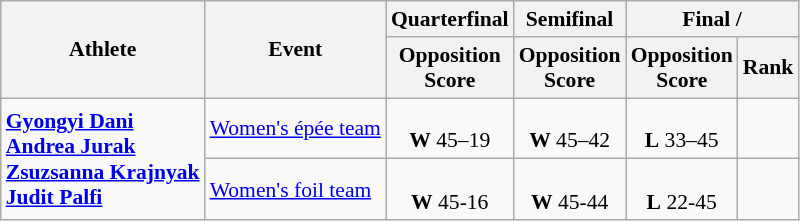<table class=wikitable style="font-size:90%">
<tr>
<th rowspan="2">Athlete</th>
<th rowspan="2">Event</th>
<th>Quarterfinal</th>
<th>Semifinal</th>
<th colspan="2">Final / </th>
</tr>
<tr>
<th>Opposition<br>Score</th>
<th>Opposition<br>Score</th>
<th>Opposition<br>Score</th>
<th>Rank</th>
</tr>
<tr>
<td rowspan="2"><strong><a href='#'>Gyongyi Dani</a></strong><br> <strong><a href='#'>Andrea Jurak</a></strong><br> <strong><a href='#'>Zsuzsanna Krajnyak</a></strong><br> <strong><a href='#'>Judit Palfi</a></strong></td>
<td><a href='#'>Women's épée team</a></td>
<td align="center"><br><strong>W</strong> 45–19</td>
<td align="center"><br><strong>W</strong> 45–42</td>
<td align="center"><br><strong>L</strong> 33–45</td>
<td align="center"></td>
</tr>
<tr>
<td><a href='#'>Women's foil team</a></td>
<td align="center"><br><strong>W</strong> 45-16</td>
<td align="center"><br><strong>W</strong> 45-44</td>
<td align="center"><br><strong>L</strong> 22-45</td>
<td align="center"></td>
</tr>
</table>
